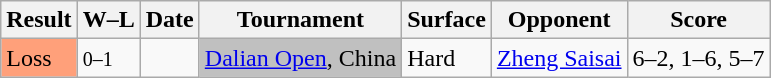<table class="sortable wikitable">
<tr>
<th>Result</th>
<th class="unsortable">W–L</th>
<th>Date</th>
<th>Tournament</th>
<th>Surface</th>
<th>Opponent</th>
<th>Score</th>
</tr>
<tr>
<td style="background:#ffa07a;">Loss</td>
<td><small>0–1</small></td>
<td><a href='#'></a></td>
<td style="background:silver;"><a href='#'>Dalian Open</a>, China</td>
<td>Hard</td>
<td> <a href='#'>Zheng Saisai</a></td>
<td>6–2, 1–6, 5–7</td>
</tr>
</table>
